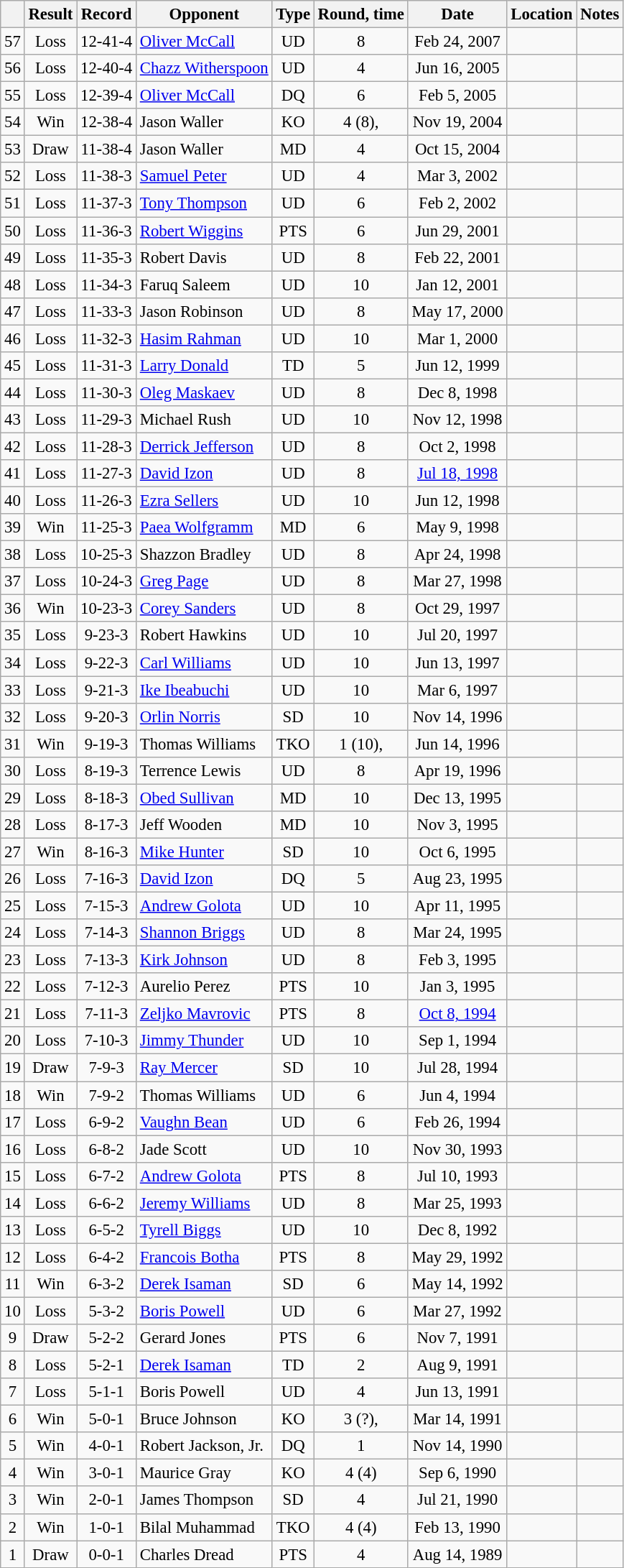<table class="wikitable" style="text-align:center; font-size:95%">
<tr>
<th></th>
<th>Result</th>
<th>Record</th>
<th>Opponent</th>
<th>Type</th>
<th>Round, time</th>
<th>Date</th>
<th>Location</th>
<th>Notes</th>
</tr>
<tr>
<td>57</td>
<td>Loss</td>
<td>12-41-4</td>
<td style="text-align:left;"><a href='#'>Oliver McCall</a></td>
<td>UD</td>
<td>8</td>
<td>Feb 24, 2007</td>
<td style="text-align:left;"></td>
<td></td>
</tr>
<tr>
<td>56</td>
<td>Loss</td>
<td>12-40-4</td>
<td style="text-align:left;"><a href='#'>Chazz Witherspoon</a></td>
<td>UD</td>
<td>4</td>
<td>Jun 16, 2005</td>
<td style="text-align:left;"></td>
<td></td>
</tr>
<tr>
<td>55</td>
<td>Loss</td>
<td>12-39-4</td>
<td style="text-align:left;"><a href='#'>Oliver McCall</a></td>
<td>DQ</td>
<td>6</td>
<td>Feb 5, 2005</td>
<td style="text-align:left;"></td>
<td style="text-align:left;"></td>
</tr>
<tr>
<td>54</td>
<td>Win</td>
<td>12-38-4</td>
<td style="text-align:left;">Jason Waller</td>
<td>KO</td>
<td>4 (8), </td>
<td>Nov 19, 2004</td>
<td style="text-align:left;"></td>
<td></td>
</tr>
<tr>
<td>53</td>
<td>Draw</td>
<td>11-38-4</td>
<td style="text-align:left;">Jason Waller</td>
<td>MD</td>
<td>4</td>
<td>Oct 15, 2004</td>
<td style="text-align:left;"></td>
<td></td>
</tr>
<tr>
<td>52</td>
<td>Loss</td>
<td>11-38-3</td>
<td style="text-align:left;"><a href='#'>Samuel Peter</a></td>
<td>UD</td>
<td>4</td>
<td>Mar 3, 2002</td>
<td style="text-align:left;"></td>
<td></td>
</tr>
<tr>
<td>51</td>
<td>Loss</td>
<td>11-37-3</td>
<td style="text-align:left;"><a href='#'>Tony Thompson</a></td>
<td>UD</td>
<td>6</td>
<td>Feb 2, 2002</td>
<td style="text-align:left;"></td>
<td></td>
</tr>
<tr>
<td>50</td>
<td>Loss</td>
<td>11-36-3</td>
<td style="text-align:left;"><a href='#'>Robert Wiggins</a></td>
<td>PTS</td>
<td>6</td>
<td>Jun 29, 2001</td>
<td style="text-align:left;"></td>
<td></td>
</tr>
<tr>
<td>49</td>
<td>Loss</td>
<td>11-35-3</td>
<td style="text-align:left;">Robert Davis</td>
<td>UD</td>
<td>8</td>
<td>Feb 22, 2001</td>
<td style="text-align:left;"></td>
<td></td>
</tr>
<tr>
<td>48</td>
<td>Loss</td>
<td>11-34-3</td>
<td style="text-align:left;">Faruq Saleem</td>
<td>UD</td>
<td>10</td>
<td>Jan 12, 2001</td>
<td style="text-align:left;"></td>
<td></td>
</tr>
<tr>
<td>47</td>
<td>Loss</td>
<td>11-33-3</td>
<td style="text-align:left;">Jason Robinson</td>
<td>UD</td>
<td>8</td>
<td>May 17, 2000</td>
<td style="text-align:left;"></td>
<td></td>
</tr>
<tr>
<td>46</td>
<td>Loss</td>
<td>11-32-3</td>
<td style="text-align:left;"><a href='#'>Hasim Rahman</a></td>
<td>UD</td>
<td>10</td>
<td>Mar 1, 2000</td>
<td style="text-align:left;"></td>
<td></td>
</tr>
<tr>
<td>45</td>
<td>Loss</td>
<td>11-31-3</td>
<td style="text-align:left;"><a href='#'>Larry Donald</a></td>
<td>TD</td>
<td>5</td>
<td>Jun 12, 1999</td>
<td style="text-align:left;"></td>
<td></td>
</tr>
<tr>
<td>44</td>
<td>Loss</td>
<td>11-30-3</td>
<td style="text-align:left;"><a href='#'>Oleg Maskaev</a></td>
<td>UD</td>
<td>8</td>
<td>Dec 8, 1998</td>
<td style="text-align:left;"></td>
<td></td>
</tr>
<tr>
<td>43</td>
<td>Loss</td>
<td>11-29-3</td>
<td style="text-align:left;">Michael Rush</td>
<td>UD</td>
<td>10</td>
<td>Nov 12, 1998</td>
<td style="text-align:left;"></td>
<td></td>
</tr>
<tr>
<td>42</td>
<td>Loss</td>
<td>11-28-3</td>
<td style="text-align:left;"><a href='#'>Derrick Jefferson</a></td>
<td>UD</td>
<td>8</td>
<td>Oct 2, 1998</td>
<td style="text-align:left;"></td>
<td></td>
</tr>
<tr>
<td>41</td>
<td>Loss</td>
<td>11-27-3</td>
<td style="text-align:left;"><a href='#'>David Izon</a></td>
<td>UD</td>
<td>8</td>
<td><a href='#'>Jul 18, 1998</a></td>
<td style="text-align:left;"></td>
<td></td>
</tr>
<tr>
<td>40</td>
<td>Loss</td>
<td>11-26-3</td>
<td style="text-align:left;"><a href='#'>Ezra Sellers</a></td>
<td>UD</td>
<td>10</td>
<td>Jun 12, 1998</td>
<td style="text-align:left;"></td>
<td></td>
</tr>
<tr>
<td>39</td>
<td>Win</td>
<td>11-25-3</td>
<td style="text-align:left;"><a href='#'>Paea Wolfgramm</a></td>
<td>MD</td>
<td>6</td>
<td>May 9, 1998</td>
<td style="text-align:left;"></td>
<td></td>
</tr>
<tr>
<td>38</td>
<td>Loss</td>
<td>10-25-3</td>
<td style="text-align:left;">Shazzon Bradley</td>
<td>UD</td>
<td>8</td>
<td>Apr 24, 1998</td>
<td style="text-align:left;"></td>
<td></td>
</tr>
<tr>
<td>37</td>
<td>Loss</td>
<td>10-24-3</td>
<td style="text-align:left;"><a href='#'>Greg Page</a></td>
<td>UD</td>
<td>8</td>
<td>Mar 27, 1998</td>
<td style="text-align:left;"></td>
<td></td>
</tr>
<tr>
<td>36</td>
<td>Win</td>
<td>10-23-3</td>
<td style="text-align:left;"><a href='#'>Corey Sanders</a></td>
<td>UD</td>
<td>8</td>
<td>Oct 29, 1997</td>
<td style="text-align:left;"></td>
<td></td>
</tr>
<tr>
<td>35</td>
<td>Loss</td>
<td>9-23-3</td>
<td style="text-align:left;">Robert Hawkins</td>
<td>UD</td>
<td>10</td>
<td>Jul 20, 1997</td>
<td style="text-align:left;"></td>
<td></td>
</tr>
<tr>
<td>34</td>
<td>Loss</td>
<td>9-22-3</td>
<td style="text-align:left;"><a href='#'>Carl Williams</a></td>
<td>UD</td>
<td>10</td>
<td>Jun 13, 1997</td>
<td style="text-align:left;"></td>
<td></td>
</tr>
<tr>
<td>33</td>
<td>Loss</td>
<td>9-21-3</td>
<td style="text-align:left;"><a href='#'>Ike Ibeabuchi</a></td>
<td>UD</td>
<td>10</td>
<td>Mar 6, 1997</td>
<td style="text-align:left;"></td>
<td></td>
</tr>
<tr>
<td>32</td>
<td>Loss</td>
<td>9-20-3</td>
<td style="text-align:left;"><a href='#'>Orlin Norris</a></td>
<td>SD</td>
<td>10</td>
<td>Nov 14, 1996</td>
<td style="text-align:left;"></td>
<td></td>
</tr>
<tr>
<td>31</td>
<td>Win</td>
<td>9-19-3</td>
<td style="text-align:left;">Thomas Williams</td>
<td>TKO</td>
<td>1 (10), </td>
<td>Jun 14, 1996</td>
<td style="text-align:left;"></td>
<td></td>
</tr>
<tr>
<td>30</td>
<td>Loss</td>
<td>8-19-3</td>
<td style="text-align:left;">Terrence Lewis</td>
<td>UD</td>
<td>8</td>
<td>Apr 19, 1996</td>
<td style="text-align:left;"></td>
<td></td>
</tr>
<tr>
<td>29</td>
<td>Loss</td>
<td>8-18-3</td>
<td style="text-align:left;"><a href='#'>Obed Sullivan</a></td>
<td>MD</td>
<td>10</td>
<td>Dec 13, 1995</td>
<td style="text-align:left;"></td>
<td></td>
</tr>
<tr>
<td>28</td>
<td>Loss</td>
<td>8-17-3</td>
<td style="text-align:left;">Jeff Wooden</td>
<td>MD</td>
<td>10</td>
<td>Nov 3, 1995</td>
<td style="text-align:left;"></td>
<td></td>
</tr>
<tr>
<td>27</td>
<td>Win</td>
<td>8-16-3</td>
<td style="text-align:left;"><a href='#'>Mike Hunter</a></td>
<td>SD</td>
<td>10</td>
<td>Oct 6, 1995</td>
<td style="text-align:left;"></td>
<td></td>
</tr>
<tr>
<td>26</td>
<td>Loss</td>
<td>7-16-3</td>
<td style="text-align:left;"><a href='#'>David Izon</a></td>
<td>DQ</td>
<td>5</td>
<td>Aug 23, 1995</td>
<td style="text-align:left;"></td>
<td></td>
</tr>
<tr>
<td>25</td>
<td>Loss</td>
<td>7-15-3</td>
<td style="text-align:left;"><a href='#'>Andrew Golota</a></td>
<td>UD</td>
<td>10</td>
<td>Apr 11, 1995</td>
<td style="text-align:left;"></td>
<td></td>
</tr>
<tr>
<td>24</td>
<td>Loss</td>
<td>7-14-3</td>
<td style="text-align:left;"><a href='#'>Shannon Briggs</a></td>
<td>UD</td>
<td>8</td>
<td>Mar 24, 1995</td>
<td style="text-align:left;"></td>
<td></td>
</tr>
<tr>
<td>23</td>
<td>Loss</td>
<td>7-13-3</td>
<td style="text-align:left;"><a href='#'>Kirk Johnson</a></td>
<td>UD</td>
<td>8</td>
<td>Feb 3, 1995</td>
<td style="text-align:left;"></td>
<td></td>
</tr>
<tr>
<td>22</td>
<td>Loss</td>
<td>7-12-3</td>
<td style="text-align:left;">Aurelio Perez</td>
<td>PTS</td>
<td>10</td>
<td>Jan 3, 1995</td>
<td style="text-align:left;"></td>
<td></td>
</tr>
<tr>
<td>21</td>
<td>Loss</td>
<td>7-11-3</td>
<td style="text-align:left;"><a href='#'>Zeljko Mavrovic</a></td>
<td>PTS</td>
<td>8</td>
<td><a href='#'>Oct 8, 1994</a></td>
<td style="text-align:left;"></td>
<td></td>
</tr>
<tr>
<td>20</td>
<td>Loss</td>
<td>7-10-3</td>
<td style="text-align:left;"><a href='#'>Jimmy Thunder</a></td>
<td>UD</td>
<td>10</td>
<td>Sep 1, 1994</td>
<td style="text-align:left;"></td>
<td></td>
</tr>
<tr>
<td>19</td>
<td>Draw</td>
<td>7-9-3</td>
<td style="text-align:left;"><a href='#'>Ray Mercer</a></td>
<td>SD</td>
<td>10</td>
<td>Jul 28, 1994</td>
<td style="text-align:left;"></td>
<td></td>
</tr>
<tr>
<td>18</td>
<td>Win</td>
<td>7-9-2</td>
<td style="text-align:left;">Thomas Williams</td>
<td>UD</td>
<td>6</td>
<td>Jun 4, 1994</td>
<td style="text-align:left;"></td>
<td></td>
</tr>
<tr>
<td>17</td>
<td>Loss</td>
<td>6-9-2</td>
<td style="text-align:left;"><a href='#'>Vaughn Bean</a></td>
<td>UD</td>
<td>6</td>
<td>Feb 26, 1994</td>
<td style="text-align:left;"></td>
<td></td>
</tr>
<tr>
<td>16</td>
<td>Loss</td>
<td>6-8-2</td>
<td style="text-align:left;">Jade Scott</td>
<td>UD</td>
<td>10</td>
<td>Nov 30, 1993</td>
<td style="text-align:left;"></td>
<td></td>
</tr>
<tr>
<td>15</td>
<td>Loss</td>
<td>6-7-2</td>
<td style="text-align:left;"><a href='#'>Andrew Golota</a></td>
<td>PTS</td>
<td>8</td>
<td>Jul 10, 1993</td>
<td style="text-align:left;"></td>
<td></td>
</tr>
<tr>
<td>14</td>
<td>Loss</td>
<td>6-6-2</td>
<td style="text-align:left;"><a href='#'>Jeremy Williams</a></td>
<td>UD</td>
<td>8</td>
<td>Mar 25, 1993</td>
<td style="text-align:left;"></td>
<td></td>
</tr>
<tr>
<td>13</td>
<td>Loss</td>
<td>6-5-2</td>
<td style="text-align:left;"><a href='#'>Tyrell Biggs</a></td>
<td>UD</td>
<td>10</td>
<td>Dec 8, 1992</td>
<td style="text-align:left;"></td>
<td></td>
</tr>
<tr>
<td>12</td>
<td>Loss</td>
<td>6-4-2</td>
<td style="text-align:left;"><a href='#'>Francois Botha</a></td>
<td>PTS</td>
<td>8</td>
<td>May 29, 1992</td>
<td style="text-align:left;"></td>
<td></td>
</tr>
<tr>
<td>11</td>
<td>Win</td>
<td>6-3-2</td>
<td style="text-align:left;"><a href='#'>Derek Isaman</a></td>
<td>SD</td>
<td>6</td>
<td>May 14, 1992</td>
<td style="text-align:left;"></td>
<td></td>
</tr>
<tr>
<td>10</td>
<td>Loss</td>
<td>5-3-2</td>
<td style="text-align:left;"><a href='#'>Boris Powell</a></td>
<td>UD</td>
<td>6</td>
<td>Mar 27, 1992</td>
<td style="text-align:left;"></td>
<td></td>
</tr>
<tr>
<td>9</td>
<td>Draw</td>
<td>5-2-2</td>
<td style="text-align:left;">Gerard Jones</td>
<td>PTS</td>
<td>6</td>
<td>Nov 7, 1991</td>
<td style="text-align:left;"></td>
<td></td>
</tr>
<tr>
<td>8</td>
<td>Loss</td>
<td>5-2-1</td>
<td style="text-align:left;"><a href='#'>Derek Isaman</a></td>
<td>TD</td>
<td>2</td>
<td>Aug 9, 1991</td>
<td style="text-align:left;"></td>
<td></td>
</tr>
<tr>
<td>7</td>
<td>Loss</td>
<td>5-1-1</td>
<td style="text-align:left;">Boris Powell</td>
<td>UD</td>
<td>4</td>
<td>Jun 13, 1991</td>
<td style="text-align:left;"></td>
<td></td>
</tr>
<tr>
<td>6</td>
<td>Win</td>
<td>5-0-1</td>
<td style="text-align:left;">Bruce Johnson</td>
<td>KO</td>
<td>3 (?), </td>
<td>Mar 14, 1991</td>
<td style="text-align:left;"></td>
<td></td>
</tr>
<tr>
<td>5</td>
<td>Win</td>
<td>4-0-1</td>
<td style="text-align:left;">Robert Jackson, Jr.</td>
<td>DQ</td>
<td>1</td>
<td>Nov 14, 1990</td>
<td style="text-align:left;"></td>
<td></td>
</tr>
<tr>
<td>4</td>
<td>Win</td>
<td>3-0-1</td>
<td style="text-align:left;">Maurice Gray</td>
<td>KO</td>
<td>4 (4)</td>
<td>Sep 6, 1990</td>
<td style="text-align:left;"></td>
<td></td>
</tr>
<tr>
<td>3</td>
<td>Win</td>
<td>2-0-1</td>
<td style="text-align:left;">James Thompson</td>
<td>SD</td>
<td>4</td>
<td>Jul 21, 1990</td>
<td style="text-align:left;"></td>
<td></td>
</tr>
<tr>
<td>2</td>
<td>Win</td>
<td>1-0-1</td>
<td style="text-align:left;">Bilal Muhammad</td>
<td>TKO</td>
<td>4 (4)</td>
<td>Feb 13, 1990</td>
<td style="text-align:left;"></td>
<td></td>
</tr>
<tr>
<td>1</td>
<td>Draw</td>
<td>0-0-1</td>
<td style="text-align:left;">Charles Dread</td>
<td>PTS</td>
<td>4</td>
<td>Aug 14, 1989</td>
<td style="text-align:left;"></td>
<td></td>
</tr>
</table>
